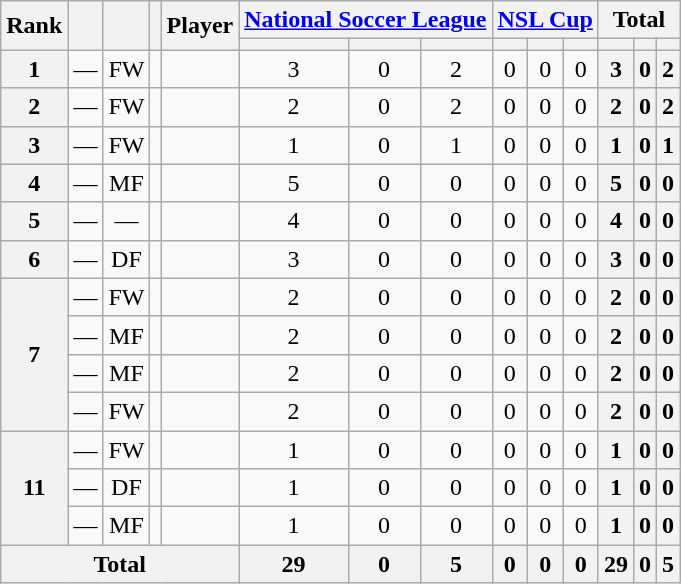<table class="wikitable sortable" style="text-align:center">
<tr>
<th rowspan="2">Rank</th>
<th rowspan="2"></th>
<th rowspan="2"></th>
<th rowspan="2"></th>
<th rowspan="2">Player</th>
<th colspan="3"><a href='#'>National Soccer League</a></th>
<th colspan="3"><a href='#'>NSL Cup</a></th>
<th colspan="3">Total</th>
</tr>
<tr>
<th></th>
<th></th>
<th></th>
<th></th>
<th></th>
<th></th>
<th></th>
<th></th>
<th></th>
</tr>
<tr>
<th>1</th>
<td>—</td>
<td>FW</td>
<td></td>
<td align="left"><br></td>
<td>3</td>
<td>0</td>
<td>2<br></td>
<td>0</td>
<td>0</td>
<td>0<br></td>
<th>3</th>
<th>0</th>
<th>2</th>
</tr>
<tr>
<th>2</th>
<td>—</td>
<td>FW</td>
<td></td>
<td align="left"><br></td>
<td>2</td>
<td>0</td>
<td>2<br></td>
<td>0</td>
<td>0</td>
<td>0<br></td>
<th>2</th>
<th>0</th>
<th>2</th>
</tr>
<tr>
<th>3</th>
<td>—</td>
<td>FW</td>
<td></td>
<td align="left"><br></td>
<td>1</td>
<td>0</td>
<td>1<br></td>
<td>0</td>
<td>0</td>
<td>0<br></td>
<th>1</th>
<th>0</th>
<th>1</th>
</tr>
<tr>
<th>4</th>
<td>—</td>
<td>MF</td>
<td></td>
<td align="left"><br></td>
<td>5</td>
<td>0</td>
<td>0<br></td>
<td>0</td>
<td>0</td>
<td>0<br></td>
<th>5</th>
<th>0</th>
<th>0</th>
</tr>
<tr>
<th>5</th>
<td>—</td>
<td>—</td>
<td></td>
<td align="left"><br></td>
<td>4</td>
<td>0</td>
<td>0<br></td>
<td>0</td>
<td>0</td>
<td>0<br></td>
<th>4</th>
<th>0</th>
<th>0</th>
</tr>
<tr>
<th>6</th>
<td>—</td>
<td>DF</td>
<td></td>
<td align="left"><br></td>
<td>3</td>
<td>0</td>
<td>0<br></td>
<td>0</td>
<td>0</td>
<td>0<br></td>
<th>3</th>
<th>0</th>
<th>0</th>
</tr>
<tr>
<th rowspan="4">7</th>
<td>—</td>
<td>FW</td>
<td></td>
<td align="left"><br></td>
<td>2</td>
<td>0</td>
<td>0<br></td>
<td>0</td>
<td>0</td>
<td>0<br></td>
<th>2</th>
<th>0</th>
<th>0</th>
</tr>
<tr>
<td>—</td>
<td>MF</td>
<td></td>
<td align="left"><br></td>
<td>2</td>
<td>0</td>
<td>0<br></td>
<td>0</td>
<td>0</td>
<td>0<br></td>
<th>2</th>
<th>0</th>
<th>0</th>
</tr>
<tr>
<td>—</td>
<td>MF</td>
<td></td>
<td align="left"><br></td>
<td>2</td>
<td>0</td>
<td>0<br></td>
<td>0</td>
<td>0</td>
<td>0<br></td>
<th>2</th>
<th>0</th>
<th>0</th>
</tr>
<tr>
<td>—</td>
<td>FW</td>
<td></td>
<td align="left"><br></td>
<td>2</td>
<td>0</td>
<td>0<br></td>
<td>0</td>
<td>0</td>
<td>0<br></td>
<th>2</th>
<th>0</th>
<th>0</th>
</tr>
<tr>
<th rowspan="3">11</th>
<td>—</td>
<td>FW</td>
<td></td>
<td align="left"><br></td>
<td>1</td>
<td>0</td>
<td>0<br></td>
<td>0</td>
<td>0</td>
<td>0<br></td>
<th>1</th>
<th>0</th>
<th>0</th>
</tr>
<tr>
<td>—</td>
<td>DF</td>
<td></td>
<td align="left"><br></td>
<td>1</td>
<td>0</td>
<td>0<br></td>
<td>0</td>
<td>0</td>
<td>0<br></td>
<th>1</th>
<th>0</th>
<th>0</th>
</tr>
<tr>
<td>—</td>
<td>MF</td>
<td></td>
<td align="left"><br></td>
<td>1</td>
<td>0</td>
<td>0<br></td>
<td>0</td>
<td>0</td>
<td>0<br></td>
<th>1</th>
<th>0</th>
<th>0</th>
</tr>
<tr>
<th colspan="5">Total<br></th>
<th>29</th>
<th>0</th>
<th>5<br></th>
<th>0</th>
<th>0</th>
<th>0<br></th>
<th>29</th>
<th>0</th>
<th>5</th>
</tr>
</table>
